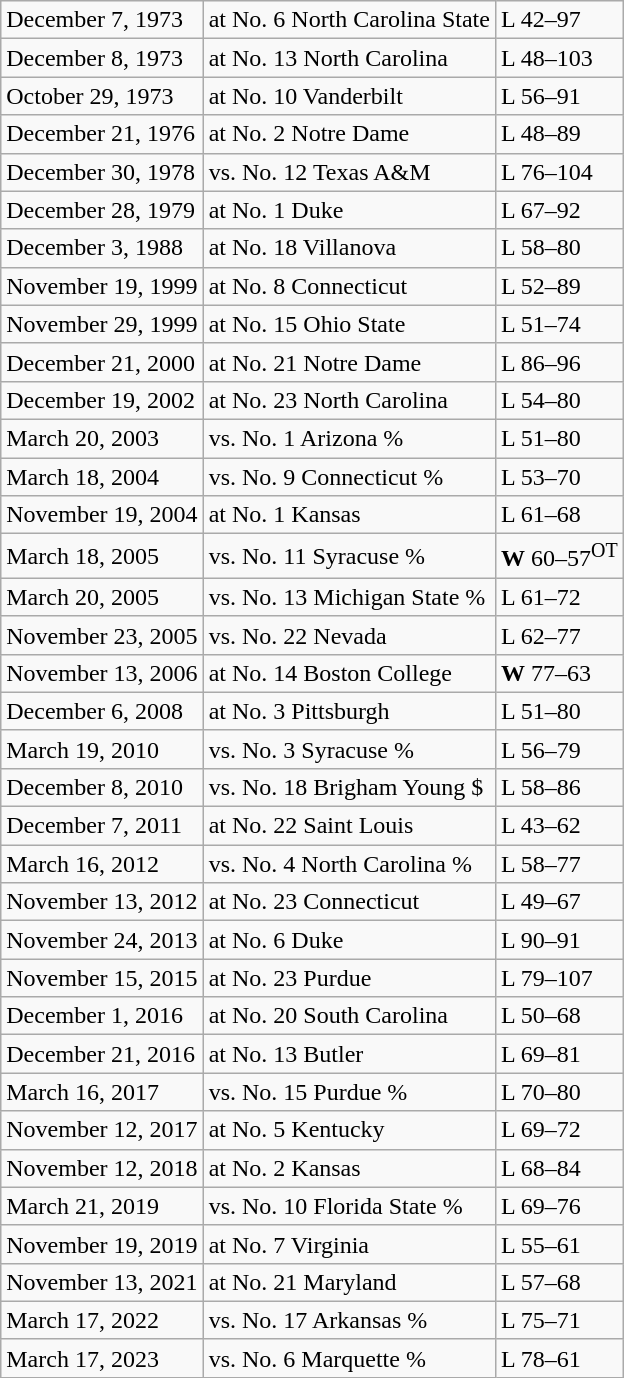<table class="wikitable">
<tr>
<td>December 7, 1973</td>
<td>at No. 6 North Carolina State</td>
<td>L 42–97</td>
</tr>
<tr>
<td>December 8, 1973</td>
<td>at No. 13 North Carolina</td>
<td>L 48–103</td>
</tr>
<tr>
<td>October 29, 1973</td>
<td>at No. 10 Vanderbilt</td>
<td>L 56–91</td>
</tr>
<tr>
<td>December 21, 1976</td>
<td>at No. 2 Notre Dame</td>
<td>L 48–89</td>
</tr>
<tr>
<td>December 30, 1978</td>
<td>vs. No. 12 Texas A&M</td>
<td>L 76–104</td>
</tr>
<tr>
<td>December 28, 1979</td>
<td>at No. 1 Duke</td>
<td>L 67–92</td>
</tr>
<tr>
<td>December 3, 1988</td>
<td>at No. 18 Villanova</td>
<td>L 58–80</td>
</tr>
<tr>
<td>November 19, 1999</td>
<td>at No. 8 Connecticut</td>
<td>L 52–89</td>
</tr>
<tr>
<td>November 29, 1999</td>
<td>at No. 15 Ohio State</td>
<td>L 51–74</td>
</tr>
<tr>
<td>December 21, 2000</td>
<td>at No. 21 Notre Dame</td>
<td>L 86–96</td>
</tr>
<tr>
<td>December 19, 2002</td>
<td>at No. 23 North Carolina</td>
<td>L 54–80</td>
</tr>
<tr>
<td>March 20, 2003</td>
<td>vs. No. 1 Arizona %</td>
<td>L 51–80</td>
</tr>
<tr>
<td>March 18, 2004</td>
<td>vs. No. 9 Connecticut %</td>
<td>L 53–70</td>
</tr>
<tr>
<td>November 19, 2004</td>
<td>at No. 1 Kansas</td>
<td>L 61–68</td>
</tr>
<tr>
<td>March 18, 2005</td>
<td>vs. No. 11 Syracuse %</td>
<td><strong>W</strong> 60–57<sup>OT</sup></td>
</tr>
<tr>
<td>March 20, 2005</td>
<td>vs. No. 13 Michigan State %</td>
<td>L 61–72</td>
</tr>
<tr>
<td>November 23, 2005</td>
<td>vs. No. 22 Nevada</td>
<td>L 62–77</td>
</tr>
<tr>
<td>November 13, 2006</td>
<td>at No. 14 Boston College</td>
<td><strong>W</strong> 77–63</td>
</tr>
<tr>
<td>December 6, 2008</td>
<td>at No. 3 Pittsburgh</td>
<td>L 51–80</td>
</tr>
<tr>
<td>March 19, 2010</td>
<td>vs. No. 3 Syracuse %</td>
<td>L 56–79</td>
</tr>
<tr>
<td>December 8, 2010</td>
<td>vs. No. 18 Brigham Young $</td>
<td>L 58–86</td>
</tr>
<tr>
<td>December 7, 2011</td>
<td>at No. 22 Saint Louis</td>
<td>L 43–62</td>
</tr>
<tr>
<td>March 16, 2012</td>
<td>vs. No. 4 North Carolina %</td>
<td>L 58–77</td>
</tr>
<tr>
<td>November 13, 2012</td>
<td>at No. 23 Connecticut</td>
<td>L 49–67</td>
</tr>
<tr>
<td>November 24, 2013</td>
<td>at No. 6 Duke</td>
<td>L 90–91</td>
</tr>
<tr>
<td>November 15, 2015</td>
<td>at No. 23 Purdue</td>
<td>L 79–107</td>
</tr>
<tr>
<td>December 1, 2016</td>
<td>at No. 20 South Carolina</td>
<td>L 50–68</td>
</tr>
<tr>
<td>December 21, 2016</td>
<td>at No. 13 Butler</td>
<td>L 69–81</td>
</tr>
<tr>
<td>March 16, 2017</td>
<td>vs. No. 15 Purdue %</td>
<td>L 70–80</td>
</tr>
<tr>
<td>November 12, 2017</td>
<td>at No. 5 Kentucky</td>
<td>L 69–72</td>
</tr>
<tr>
<td>November 12, 2018</td>
<td>at No. 2 Kansas</td>
<td>L 68–84</td>
</tr>
<tr>
<td>March 21, 2019</td>
<td>vs. No. 10 Florida State %</td>
<td>L 69–76</td>
</tr>
<tr>
<td>November 19, 2019</td>
<td>at No. 7 Virginia</td>
<td>L 55–61</td>
</tr>
<tr>
<td>November 13, 2021</td>
<td>at No. 21 Maryland</td>
<td>L 57–68</td>
</tr>
<tr>
<td>March 17, 2022</td>
<td>vs. No. 17 Arkansas %</td>
<td>L 75–71</td>
</tr>
<tr>
<td>March 17, 2023</td>
<td>vs. No. 6 Marquette %</td>
<td>L 78–61</td>
</tr>
</table>
